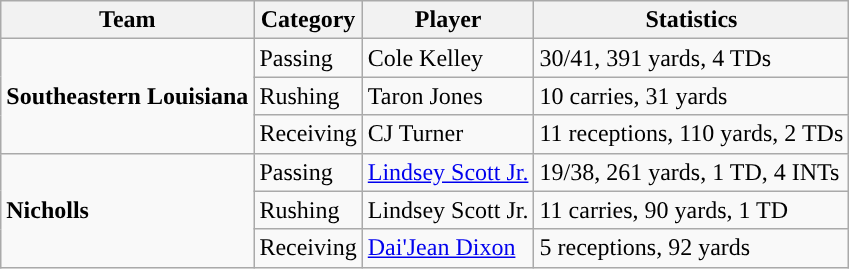<table class="wikitable" style="float: left;">
<tr>
<th>Team</th>
<th>Category</th>
<th>Player</th>
<th>Statistics</th>
</tr>
<tr>
<td rowspan=3><strong>Southeastern Louisiana</strong></td>
<td>Passing</td>
<td>Cole Kelley</td>
<td>30/41, 391 yards, 4 TDs</td>
</tr>
<tr>
<td>Rushing</td>
<td>Taron Jones</td>
<td>10 carries, 31 yards</td>
</tr>
<tr>
<td>Receiving</td>
<td>CJ Turner</td>
<td>11 receptions, 110 yards, 2 TDs</td>
</tr>
<tr>
<td rowspan=3><strong>Nicholls</strong></td>
<td>Passing</td>
<td><a href='#'>Lindsey Scott Jr.</a></td>
<td>19/38, 261 yards, 1 TD, 4 INTs</td>
</tr>
<tr>
<td>Rushing</td>
<td>Lindsey Scott Jr.</td>
<td>11 carries, 90 yards, 1 TD</td>
</tr>
<tr>
<td>Receiving</td>
<td><a href='#'>Dai'Jean Dixon</a></td>
<td>5 receptions, 92 yards</td>
</tr>
</table>
